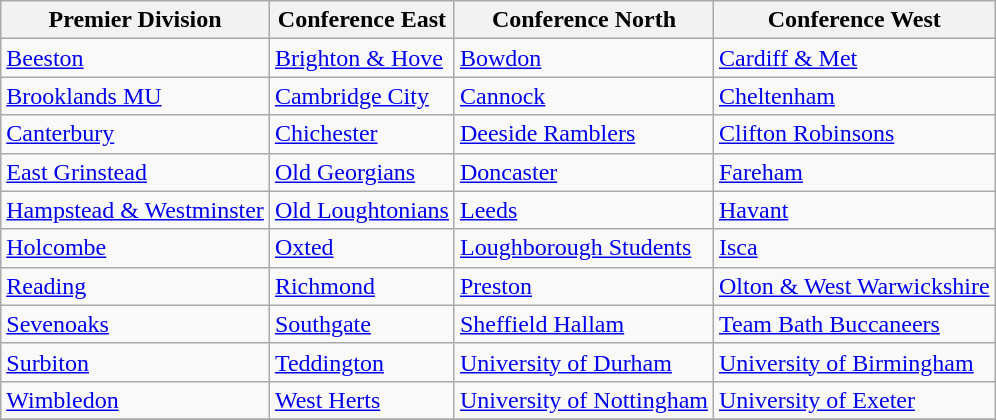<table class="wikitable">
<tr>
<th>Premier Division</th>
<th>Conference East</th>
<th>Conference North</th>
<th>Conference West</th>
</tr>
<tr>
<td><a href='#'>Beeston</a></td>
<td><a href='#'>Brighton & Hove</a></td>
<td><a href='#'>Bowdon</a></td>
<td><a href='#'>Cardiff & Met</a></td>
</tr>
<tr>
<td><a href='#'>Brooklands MU</a></td>
<td><a href='#'>Cambridge City</a></td>
<td><a href='#'>Cannock</a></td>
<td><a href='#'>Cheltenham</a></td>
</tr>
<tr>
<td><a href='#'>Canterbury</a></td>
<td><a href='#'>Chichester</a></td>
<td><a href='#'>Deeside Ramblers</a></td>
<td><a href='#'>Clifton Robinsons</a></td>
</tr>
<tr>
<td><a href='#'>East Grinstead</a></td>
<td><a href='#'>Old Georgians</a></td>
<td><a href='#'>Doncaster</a></td>
<td><a href='#'>Fareham</a></td>
</tr>
<tr>
<td><a href='#'>Hampstead & Westminster</a></td>
<td><a href='#'>Old Loughtonians</a></td>
<td><a href='#'>Leeds</a></td>
<td><a href='#'>Havant</a></td>
</tr>
<tr>
<td><a href='#'>Holcombe</a></td>
<td><a href='#'>Oxted</a></td>
<td><a href='#'>Loughborough Students</a></td>
<td><a href='#'>Isca</a></td>
</tr>
<tr>
<td><a href='#'>Reading</a></td>
<td><a href='#'>Richmond</a></td>
<td><a href='#'>Preston</a></td>
<td><a href='#'>Olton & West Warwickshire</a></td>
</tr>
<tr>
<td><a href='#'>Sevenoaks</a></td>
<td><a href='#'>Southgate</a></td>
<td><a href='#'>Sheffield Hallam</a></td>
<td><a href='#'>Team Bath Buccaneers</a></td>
</tr>
<tr>
<td><a href='#'>Surbiton</a></td>
<td><a href='#'>Teddington</a></td>
<td><a href='#'>University of Durham</a></td>
<td><a href='#'>University of Birmingham</a></td>
</tr>
<tr>
<td><a href='#'>Wimbledon</a></td>
<td><a href='#'>West Herts</a></td>
<td><a href='#'>University of Nottingham</a></td>
<td><a href='#'>University of Exeter</a></td>
</tr>
<tr>
</tr>
</table>
